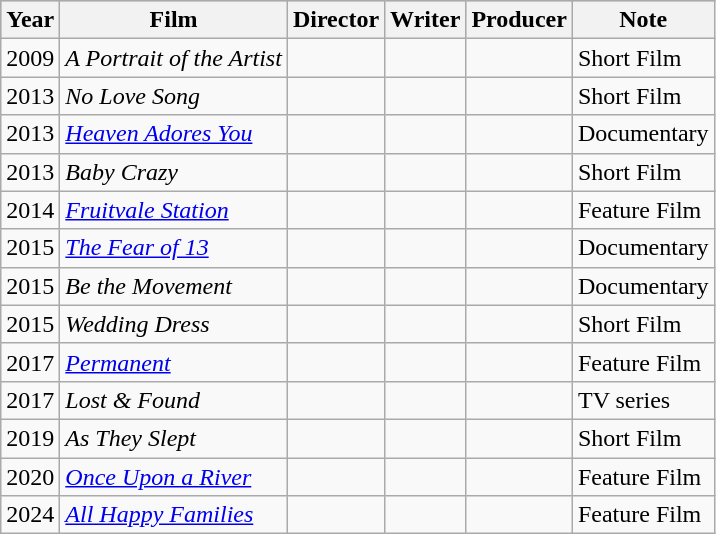<table class="wikitable sortable">
<tr style="background:#b0c4de; text-align:center;">
<th>Year</th>
<th>Film</th>
<th>Director</th>
<th>Writer</th>
<th>Producer</th>
<th>Note</th>
</tr>
<tr>
<td>2009</td>
<td><em>A Portrait of the Artist</em></td>
<td></td>
<td></td>
<td></td>
<td>Short Film</td>
</tr>
<tr>
<td>2013</td>
<td><em>No Love Song</em></td>
<td></td>
<td></td>
<td></td>
<td>Short Film</td>
</tr>
<tr>
<td>2013</td>
<td><em><a href='#'>Heaven Adores You</a></em></td>
<td></td>
<td></td>
<td></td>
<td>Documentary</td>
</tr>
<tr>
<td>2013</td>
<td><em>Baby Crazy</em></td>
<td></td>
<td></td>
<td></td>
<td>Short Film</td>
</tr>
<tr>
<td>2014</td>
<td><em><a href='#'>Fruitvale Station</a></em></td>
<td></td>
<td></td>
<td></td>
<td>Feature Film</td>
</tr>
<tr>
<td>2015</td>
<td><em><a href='#'>The Fear of 13</a></em></td>
<td></td>
<td></td>
<td></td>
<td>Documentary</td>
</tr>
<tr>
<td>2015</td>
<td><em>Be the Movement</em></td>
<td></td>
<td></td>
<td></td>
<td>Documentary</td>
</tr>
<tr>
<td>2015</td>
<td><em>Wedding Dress</em></td>
<td></td>
<td></td>
<td></td>
<td>Short Film</td>
</tr>
<tr>
<td>2017</td>
<td><em><a href='#'>Permanent</a></em></td>
<td></td>
<td></td>
<td></td>
<td>Feature Film</td>
</tr>
<tr>
<td>2017</td>
<td><em>Lost & Found</em></td>
<td></td>
<td></td>
<td></td>
<td>TV series</td>
</tr>
<tr>
<td>2019</td>
<td><em>As They Slept</em></td>
<td></td>
<td></td>
<td></td>
<td>Short Film</td>
</tr>
<tr>
<td>2020</td>
<td><em><a href='#'>Once Upon a River</a></em></td>
<td></td>
<td></td>
<td></td>
<td>Feature Film</td>
</tr>
<tr>
<td>2024</td>
<td><em><a href='#'>All Happy Families</a></em></td>
<td></td>
<td></td>
<td></td>
<td>Feature Film</td>
</tr>
</table>
